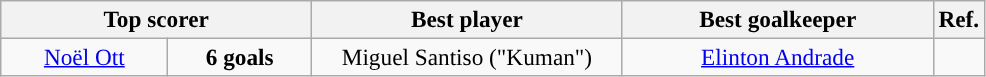<table class="wikitable" style="text-align: center; font-size: 97%;">
<tr>
<th colspan=2 width=200>Top scorer</th>
<th width=200>Best player</th>
<th width=200>Best goalkeeper</th>
<th>Ref.</th>
</tr>
<tr align=center style="background:">
<td style="text-align:center;"> <a href='#'>Noël Ott</a></td>
<td><strong>6 goals</strong></td>
<td> Miguel Santiso ("Kuman")</td>
<td> <a href='#'>Elinton Andrade</a></td>
<td></td>
</tr>
</table>
